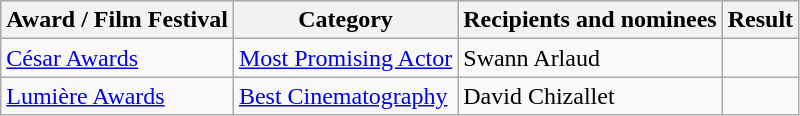<table class="wikitable plainrowheaders sortable">
<tr style="background:#ccc; text-align:center;">
<th Scope="col">Award / Film Festival</th>
<th Scope="col">Category</th>
<th Scope="col">Recipients and nominees</th>
<th Scope="col">Result</th>
</tr>
<tr>
<td><a href='#'>César Awards</a></td>
<td><a href='#'>Most Promising Actor</a></td>
<td>Swann Arlaud</td>
<td></td>
</tr>
<tr>
<td><a href='#'>Lumière Awards</a></td>
<td><a href='#'>Best Cinematography</a></td>
<td>David Chizallet</td>
<td></td>
</tr>
</table>
